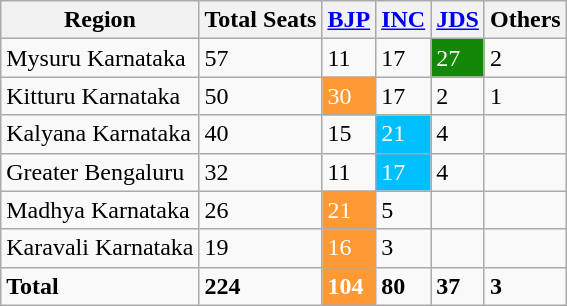<table class="wikitable">
<tr>
<th>Region</th>
<th>Total Seats</th>
<th><a href='#'>BJP</a></th>
<th><a href='#'>INC</a></th>
<th><a href='#'>JDS</a></th>
<th>Others</th>
</tr>
<tr>
<td>Mysuru Karnataka</td>
<td>57</td>
<td>11</td>
<td>17</td>
<td style="background:#138808; color:white">27</td>
<td>2</td>
</tr>
<tr>
<td>Kitturu Karnataka</td>
<td>50</td>
<td style="background:#FF9933; color:white">30</td>
<td>17</td>
<td>2</td>
<td>1</td>
</tr>
<tr>
<td>Kalyana Karnataka</td>
<td>40</td>
<td>15</td>
<td style="background:#00BFFF; color:white">21</td>
<td>4</td>
<td></td>
</tr>
<tr>
<td>Greater Bengaluru</td>
<td>32</td>
<td>11</td>
<td style="background:#00BFFF; color:white">17</td>
<td>4</td>
<td></td>
</tr>
<tr>
<td>Madhya Karnataka</td>
<td>26</td>
<td style="background:#FF9933; color:white">21</td>
<td>5</td>
<td></td>
<td></td>
</tr>
<tr>
<td>Karavali Karnataka</td>
<td>19</td>
<td style="background:#FF9933; color:white">16</td>
<td>3</td>
<td></td>
<td></td>
</tr>
<tr>
<td><strong>Total</strong></td>
<td><strong>224</strong></td>
<td style="background:#FF9933; color:white"><strong>104</strong></td>
<td><strong>80</strong></td>
<td><strong>37</strong></td>
<td><strong>3</strong></td>
</tr>
</table>
